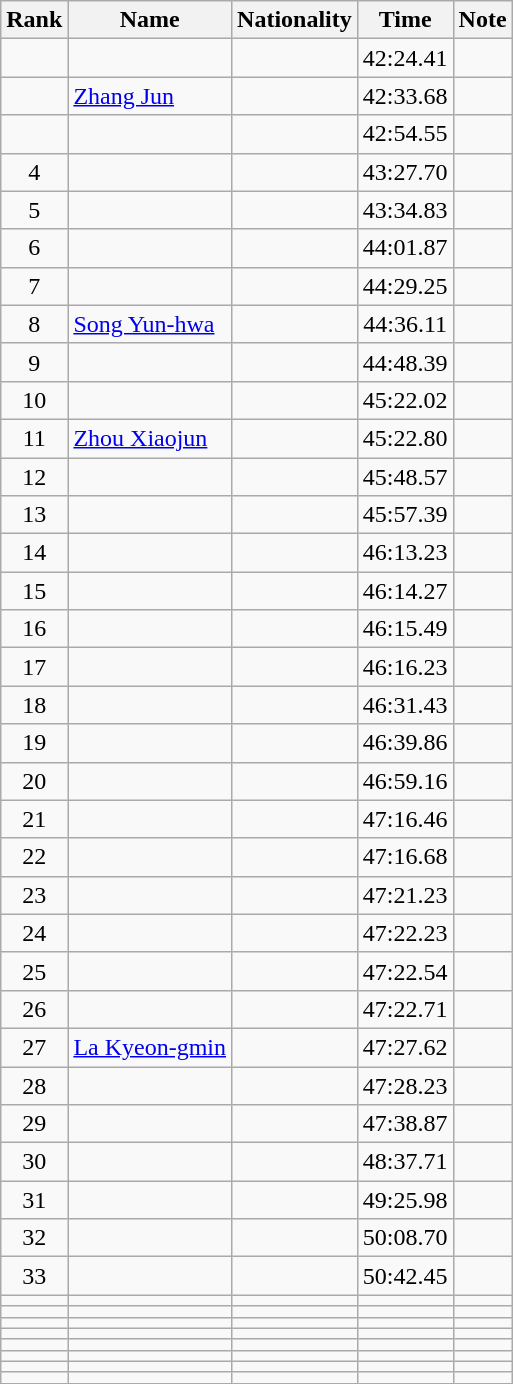<table class="wikitable sortable" style="text-align:center">
<tr>
<th>Rank</th>
<th>Name</th>
<th>Nationality</th>
<th>Time</th>
<th>Note</th>
</tr>
<tr>
<td></td>
<td align=left></td>
<td align=left></td>
<td>42:24.41</td>
<td></td>
</tr>
<tr>
<td></td>
<td align=left><a href='#'>Zhang Jun</a></td>
<td align=left></td>
<td>42:33.68</td>
<td></td>
</tr>
<tr>
<td></td>
<td align=left></td>
<td align=left></td>
<td>42:54.55</td>
<td></td>
</tr>
<tr>
<td>4</td>
<td align=left></td>
<td align=left></td>
<td>43:27.70</td>
<td></td>
</tr>
<tr>
<td>5</td>
<td align=left></td>
<td align=left></td>
<td>43:34.83</td>
<td></td>
</tr>
<tr>
<td>6</td>
<td align=left></td>
<td align=left></td>
<td>44:01.87</td>
<td></td>
</tr>
<tr>
<td>7</td>
<td align=left></td>
<td align=left></td>
<td>44:29.25</td>
<td></td>
</tr>
<tr>
<td>8</td>
<td align=left><a href='#'>Song Yun-hwa</a></td>
<td align=left></td>
<td>44:36.11</td>
<td></td>
</tr>
<tr>
<td>9</td>
<td align=left></td>
<td align=left></td>
<td>44:48.39</td>
<td></td>
</tr>
<tr>
<td>10</td>
<td align=left></td>
<td align=left></td>
<td>45:22.02</td>
<td></td>
</tr>
<tr>
<td>11</td>
<td align=left><a href='#'>Zhou Xiaojun</a></td>
<td align=left></td>
<td>45:22.80</td>
<td></td>
</tr>
<tr>
<td>12</td>
<td align=left></td>
<td align=left></td>
<td>45:48.57</td>
<td></td>
</tr>
<tr>
<td>13</td>
<td align=left></td>
<td align=left></td>
<td>45:57.39</td>
<td></td>
</tr>
<tr>
<td>14</td>
<td align=left></td>
<td align=left></td>
<td>46:13.23</td>
<td></td>
</tr>
<tr>
<td>15</td>
<td align=left></td>
<td align=left></td>
<td>46:14.27</td>
<td></td>
</tr>
<tr>
<td>16</td>
<td align=left></td>
<td align=left></td>
<td>46:15.49</td>
<td></td>
</tr>
<tr>
<td>17</td>
<td align=left></td>
<td align=left></td>
<td>46:16.23</td>
<td></td>
</tr>
<tr>
<td>18</td>
<td align=left></td>
<td align=left></td>
<td>46:31.43</td>
<td></td>
</tr>
<tr>
<td>19</td>
<td align=left></td>
<td align=left></td>
<td>46:39.86</td>
<td></td>
</tr>
<tr>
<td>20</td>
<td align=left></td>
<td align=left></td>
<td>46:59.16</td>
<td></td>
</tr>
<tr>
<td>21</td>
<td align=left></td>
<td align=left></td>
<td>47:16.46</td>
<td></td>
</tr>
<tr>
<td>22</td>
<td align=left></td>
<td align=left></td>
<td>47:16.68</td>
<td></td>
</tr>
<tr>
<td>23</td>
<td align=left></td>
<td align=left></td>
<td>47:21.23</td>
<td></td>
</tr>
<tr>
<td>24</td>
<td align=left></td>
<td align=left></td>
<td>47:22.23</td>
<td></td>
</tr>
<tr>
<td>25</td>
<td align=left></td>
<td align=left></td>
<td>47:22.54</td>
<td></td>
</tr>
<tr>
<td>26</td>
<td align=left></td>
<td align=left></td>
<td>47:22.71</td>
<td></td>
</tr>
<tr>
<td>27</td>
<td align=left><a href='#'>La Kyeon-gmin</a></td>
<td align=left></td>
<td>47:27.62</td>
<td></td>
</tr>
<tr>
<td>28</td>
<td align=left></td>
<td align=left></td>
<td>47:28.23</td>
<td></td>
</tr>
<tr>
<td>29</td>
<td align=left></td>
<td align=left></td>
<td>47:38.87</td>
<td></td>
</tr>
<tr>
<td>30</td>
<td align=left></td>
<td align=left></td>
<td>48:37.71</td>
<td></td>
</tr>
<tr>
<td>31</td>
<td align=left></td>
<td align=left></td>
<td>49:25.98</td>
<td></td>
</tr>
<tr>
<td>32</td>
<td align=left></td>
<td align=left></td>
<td>50:08.70</td>
<td></td>
</tr>
<tr>
<td>33</td>
<td align=left></td>
<td align=left></td>
<td>50:42.45</td>
<td></td>
</tr>
<tr>
<td></td>
<td align=left></td>
<td align=left></td>
<td></td>
<td></td>
</tr>
<tr>
<td></td>
<td align=left></td>
<td align=left></td>
<td></td>
<td></td>
</tr>
<tr>
<td></td>
<td align=left></td>
<td align=left></td>
<td></td>
<td></td>
</tr>
<tr>
<td></td>
<td align=left></td>
<td align=left></td>
<td></td>
<td></td>
</tr>
<tr>
<td></td>
<td align=left></td>
<td align=left></td>
<td></td>
<td></td>
</tr>
<tr>
<td></td>
<td align=left></td>
<td align=left></td>
<td></td>
<td></td>
</tr>
<tr>
<td></td>
<td align=left></td>
<td align=left></td>
<td></td>
<td></td>
</tr>
<tr>
<td></td>
<td align=left></td>
<td align=left></td>
<td></td>
<td></td>
</tr>
</table>
